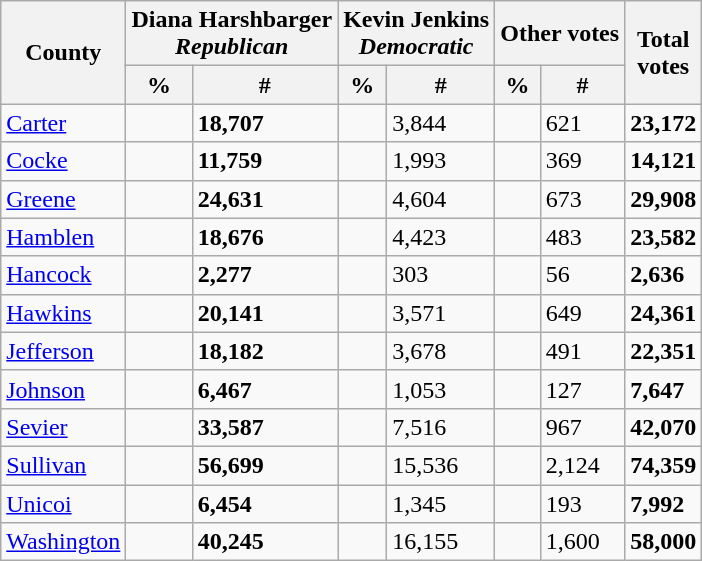<table class="wikitable sortable">
<tr>
<th colspan="1" rowspan="2" style="text-align:center">County</th>
<th colspan="2" >Diana Harshbarger<br><em>Republican</em></th>
<th colspan="2" >Kevin Jenkins<br><em>Democratic</em></th>
<th colspan="2" style="text-align: center;">Other votes</th>
<th colspan="1" rowspan="2" style="text-align: center;">Total<br>votes</th>
</tr>
<tr>
<th colspan="1" >%</th>
<th colspan="1" >#</th>
<th colspan="1" >%</th>
<th colspan="1" >#</th>
<th colspan="1" style="text-align: center;">%</th>
<th colspan="1" style="text-align: center;">#</th>
</tr>
<tr>
<td><a href='#'>Carter</a></td>
<td><strong></strong></td>
<td><strong>18,707</strong></td>
<td></td>
<td>3,844</td>
<td></td>
<td>621</td>
<td><strong>23,172</strong></td>
</tr>
<tr>
<td><a href='#'>Cocke</a></td>
<td><strong></strong></td>
<td><strong>11,759</strong></td>
<td></td>
<td>1,993</td>
<td></td>
<td>369</td>
<td><strong>14,121</strong></td>
</tr>
<tr>
<td><a href='#'>Greene</a></td>
<td><strong></strong></td>
<td><strong>24,631</strong></td>
<td></td>
<td>4,604</td>
<td></td>
<td>673</td>
<td><strong>29,908</strong></td>
</tr>
<tr>
<td><a href='#'>Hamblen</a></td>
<td><strong></strong></td>
<td><strong>18,676</strong></td>
<td></td>
<td>4,423</td>
<td></td>
<td>483</td>
<td><strong>23,582</strong></td>
</tr>
<tr>
<td><a href='#'>Hancock</a></td>
<td><strong></strong></td>
<td><strong>2,277</strong></td>
<td></td>
<td>303</td>
<td></td>
<td>56</td>
<td><strong>2,636</strong></td>
</tr>
<tr>
<td><a href='#'>Hawkins</a></td>
<td><strong></strong></td>
<td><strong>20,141</strong></td>
<td></td>
<td>3,571</td>
<td></td>
<td>649</td>
<td><strong>24,361</strong></td>
</tr>
<tr>
<td><a href='#'>Jefferson</a></td>
<td><strong></strong></td>
<td><strong>18,182</strong></td>
<td></td>
<td>3,678</td>
<td></td>
<td>491</td>
<td><strong>22,351</strong></td>
</tr>
<tr>
<td><a href='#'>Johnson</a></td>
<td><strong></strong></td>
<td><strong>6,467</strong></td>
<td></td>
<td>1,053</td>
<td></td>
<td>127</td>
<td><strong>7,647</strong></td>
</tr>
<tr>
<td><a href='#'>Sevier</a></td>
<td><strong></strong></td>
<td><strong>33,587</strong></td>
<td></td>
<td>7,516</td>
<td></td>
<td>967</td>
<td><strong>42,070</strong></td>
</tr>
<tr>
<td><a href='#'>Sullivan</a></td>
<td><strong></strong></td>
<td><strong>56,699</strong></td>
<td></td>
<td>15,536</td>
<td></td>
<td>2,124</td>
<td><strong>74,359</strong></td>
</tr>
<tr>
<td><a href='#'>Unicoi</a></td>
<td><strong></strong></td>
<td><strong>6,454</strong></td>
<td></td>
<td>1,345</td>
<td></td>
<td>193</td>
<td><strong>7,992</strong></td>
</tr>
<tr>
<td><a href='#'>Washington</a></td>
<td><strong></strong></td>
<td><strong>40,245</strong></td>
<td></td>
<td>16,155</td>
<td></td>
<td>1,600</td>
<td><strong>58,000</strong></td>
</tr>
</table>
